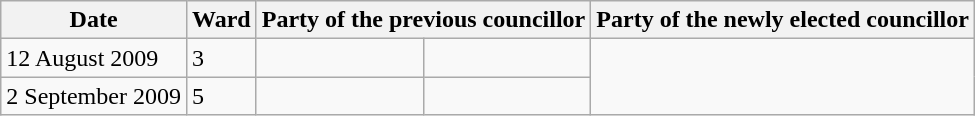<table class="wikitable">
<tr>
<th>Date</th>
<th>Ward</th>
<th colspan=2>Party of the previous councillor</th>
<th colspan=2>Party of the newly elected councillor</th>
</tr>
<tr>
<td>12 August 2009</td>
<td>3</td>
<td></td>
<td></td>
</tr>
<tr>
<td>2 September 2009</td>
<td>5</td>
<td></td>
<td></td>
</tr>
</table>
